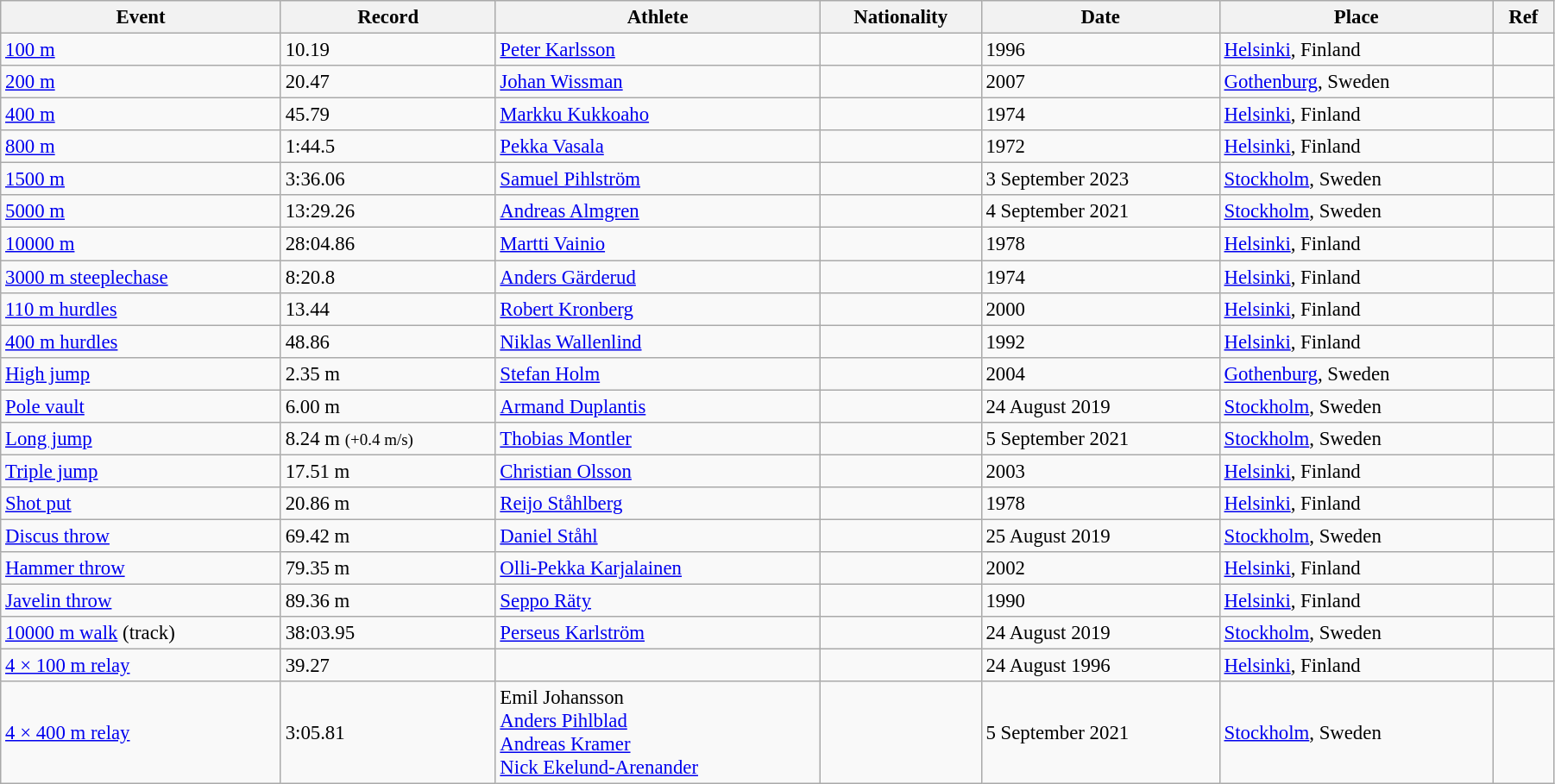<table class="wikitable" style="font-size:95%; width: 95%;">
<tr>
<th>Event</th>
<th>Record</th>
<th>Athlete</th>
<th>Nationality</th>
<th>Date</th>
<th>Place</th>
<th>Ref</th>
</tr>
<tr>
<td><a href='#'>100 m</a></td>
<td>10.19</td>
<td><a href='#'>Peter Karlsson</a></td>
<td></td>
<td>1996</td>
<td><a href='#'>Helsinki</a>, Finland</td>
<td></td>
</tr>
<tr>
<td><a href='#'>200 m</a></td>
<td>20.47</td>
<td><a href='#'>Johan Wissman</a></td>
<td></td>
<td>2007</td>
<td><a href='#'>Gothenburg</a>, Sweden</td>
<td></td>
</tr>
<tr>
<td><a href='#'>400 m</a></td>
<td>45.79</td>
<td><a href='#'>Markku Kukkoaho</a></td>
<td></td>
<td>1974</td>
<td><a href='#'>Helsinki</a>, Finland</td>
<td></td>
</tr>
<tr>
<td><a href='#'>800 m</a></td>
<td>1:44.5</td>
<td><a href='#'>Pekka Vasala</a></td>
<td></td>
<td>1972</td>
<td><a href='#'>Helsinki</a>, Finland</td>
<td></td>
</tr>
<tr>
<td><a href='#'>1500 m</a></td>
<td>3:36.06</td>
<td><a href='#'>Samuel Pihlström</a></td>
<td></td>
<td>3 September 2023</td>
<td><a href='#'>Stockholm</a>, Sweden</td>
<td></td>
</tr>
<tr>
<td><a href='#'>5000 m</a></td>
<td>13:29.26</td>
<td><a href='#'>Andreas Almgren</a></td>
<td></td>
<td>4 September 2021</td>
<td><a href='#'>Stockholm</a>, Sweden</td>
<td></td>
</tr>
<tr>
<td><a href='#'>10000 m</a></td>
<td>28:04.86</td>
<td><a href='#'>Martti Vainio</a></td>
<td></td>
<td>1978</td>
<td><a href='#'>Helsinki</a>, Finland</td>
<td></td>
</tr>
<tr>
<td><a href='#'>3000 m steeplechase</a></td>
<td>8:20.8</td>
<td><a href='#'>Anders Gärderud</a></td>
<td></td>
<td>1974</td>
<td><a href='#'>Helsinki</a>, Finland</td>
<td></td>
</tr>
<tr>
<td><a href='#'>110 m hurdles</a></td>
<td>13.44</td>
<td><a href='#'>Robert Kronberg</a></td>
<td></td>
<td>2000</td>
<td><a href='#'>Helsinki</a>, Finland</td>
<td></td>
</tr>
<tr>
<td><a href='#'>400 m hurdles</a></td>
<td>48.86</td>
<td><a href='#'>Niklas Wallenlind</a></td>
<td></td>
<td>1992</td>
<td><a href='#'>Helsinki</a>, Finland</td>
<td></td>
</tr>
<tr>
<td><a href='#'>High jump</a></td>
<td>2.35 m</td>
<td><a href='#'>Stefan Holm</a></td>
<td></td>
<td>2004</td>
<td><a href='#'>Gothenburg</a>, Sweden</td>
<td></td>
</tr>
<tr>
<td><a href='#'>Pole vault</a></td>
<td>6.00 m</td>
<td><a href='#'>Armand Duplantis</a></td>
<td></td>
<td>24 August 2019</td>
<td><a href='#'>Stockholm</a>, Sweden</td>
<td></td>
</tr>
<tr>
<td><a href='#'>Long jump</a></td>
<td>8.24 m <small>(+0.4 m/s)</small></td>
<td><a href='#'>Thobias Montler</a></td>
<td></td>
<td>5 September 2021</td>
<td><a href='#'>Stockholm</a>, Sweden</td>
<td></td>
</tr>
<tr>
<td><a href='#'>Triple jump</a></td>
<td>17.51 m</td>
<td><a href='#'>Christian Olsson</a></td>
<td></td>
<td>2003</td>
<td><a href='#'>Helsinki</a>, Finland</td>
<td></td>
</tr>
<tr>
<td><a href='#'>Shot put</a></td>
<td>20.86 m</td>
<td><a href='#'>Reijo Ståhlberg</a></td>
<td></td>
<td>1978</td>
<td><a href='#'>Helsinki</a>, Finland</td>
<td></td>
</tr>
<tr>
<td><a href='#'>Discus throw</a></td>
<td>69.42 m</td>
<td><a href='#'>Daniel Ståhl</a></td>
<td></td>
<td>25 August 2019</td>
<td><a href='#'>Stockholm</a>, Sweden</td>
<td></td>
</tr>
<tr>
<td><a href='#'>Hammer throw</a></td>
<td>79.35 m</td>
<td><a href='#'>Olli-Pekka Karjalainen</a></td>
<td></td>
<td>2002</td>
<td><a href='#'>Helsinki</a>, Finland</td>
<td></td>
</tr>
<tr>
<td><a href='#'>Javelin throw</a></td>
<td>89.36 m</td>
<td><a href='#'>Seppo Räty</a></td>
<td></td>
<td>1990</td>
<td><a href='#'>Helsinki</a>, Finland</td>
<td></td>
</tr>
<tr>
<td><a href='#'>10000 m walk</a> (track)</td>
<td>38:03.95</td>
<td><a href='#'>Perseus Karlström</a></td>
<td></td>
<td>24 August 2019</td>
<td><a href='#'>Stockholm</a>, Sweden</td>
<td></td>
</tr>
<tr>
<td><a href='#'>4 × 100 m relay</a></td>
<td>39.27</td>
<td></td>
<td></td>
<td>24 August 1996</td>
<td><a href='#'>Helsinki</a>, Finland</td>
<td></td>
</tr>
<tr>
<td><a href='#'>4 × 400 m relay</a></td>
<td>3:05.81</td>
<td>Emil Johansson<br><a href='#'>Anders Pihlblad</a><br><a href='#'>Andreas Kramer</a><br><a href='#'>Nick Ekelund-Arenander</a></td>
<td></td>
<td>5 September 2021</td>
<td><a href='#'>Stockholm</a>, Sweden</td>
<td></td>
</tr>
</table>
